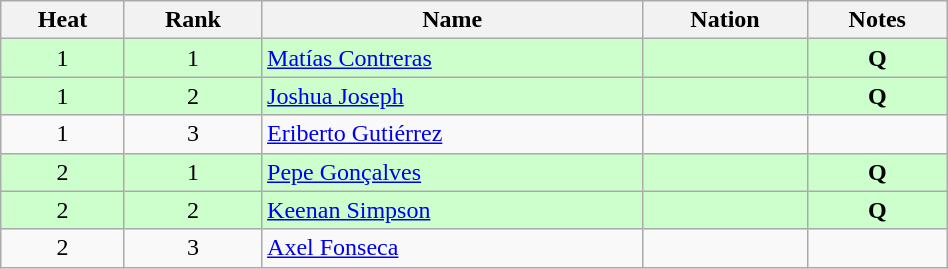<table class="wikitable sortable" style="text-align:center" width=50%>
<tr>
<th>Heat</th>
<th>Rank</th>
<th>Name</th>
<th>Nation</th>
<th>Notes</th>
</tr>
<tr bgcolor=ccffcc>
<td>1</td>
<td>1</td>
<td align=left><a href='#'>Matías Contreras</a></td>
<td align=left></td>
<td><strong>Q</strong></td>
</tr>
<tr bgcolor=ccffcc>
<td>1</td>
<td>2</td>
<td align=left><a href='#'>Joshua Joseph</a></td>
<td align=left></td>
<td><strong>Q</strong></td>
</tr>
<tr>
<td>1</td>
<td>3</td>
<td align=left><a href='#'>Eriberto Gutiérrez</a></td>
<td align=left></td>
<td></td>
</tr>
<tr bgcolor=ccffcc>
<td>2</td>
<td>1</td>
<td align=left><a href='#'>Pepe Gonçalves</a></td>
<td align=left></td>
<td><strong>Q</strong></td>
</tr>
<tr bgcolor=ccffcc>
<td>2</td>
<td>2</td>
<td align=left><a href='#'>Keenan Simpson</a></td>
<td align=left></td>
<td><strong>Q</strong></td>
</tr>
<tr>
<td>2</td>
<td>3</td>
<td align=left><a href='#'>Axel Fonseca</a></td>
<td align=left></td>
<td></td>
</tr>
</table>
